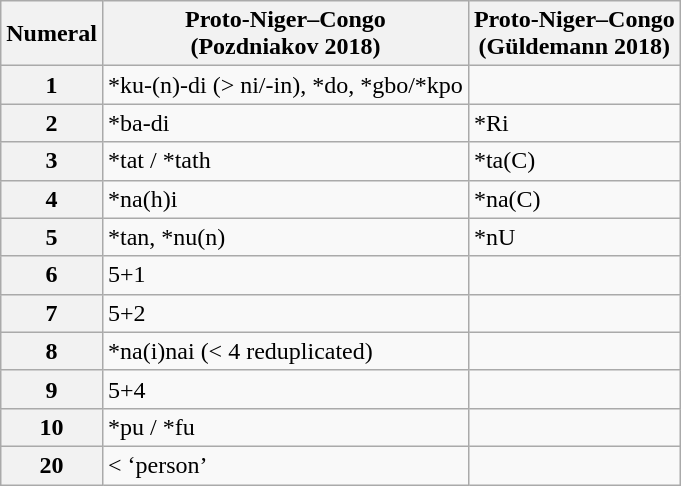<table class="wikitable sortable">
<tr>
<th>Numeral</th>
<th>Proto-Niger–Congo<br>(Pozdniakov 2018)</th>
<th>Proto-Niger–Congo<br>(Güldemann 2018)</th>
</tr>
<tr>
<th>1</th>
<td>*ku-(n)-di (> ni/-in), *do, *gbo/*kpo</td>
<td></td>
</tr>
<tr>
<th>2</th>
<td>*ba-di</td>
<td>*Ri</td>
</tr>
<tr>
<th>3</th>
<td>*tat / *tath</td>
<td>*ta(C)</td>
</tr>
<tr>
<th>4</th>
<td>*na(h)i</td>
<td>*na(C)</td>
</tr>
<tr>
<th>5</th>
<td>*tan, *nu(n)</td>
<td>*nU</td>
</tr>
<tr>
<th>6</th>
<td>5+1</td>
<td></td>
</tr>
<tr>
<th>7</th>
<td>5+2</td>
<td></td>
</tr>
<tr>
<th>8</th>
<td>*na(i)nai (< 4 reduplicated)</td>
<td></td>
</tr>
<tr>
<th>9</th>
<td>5+4</td>
<td></td>
</tr>
<tr>
<th>10</th>
<td>*pu / *fu</td>
<td></td>
</tr>
<tr>
<th>20</th>
<td>< ‘person’</td>
<td></td>
</tr>
</table>
